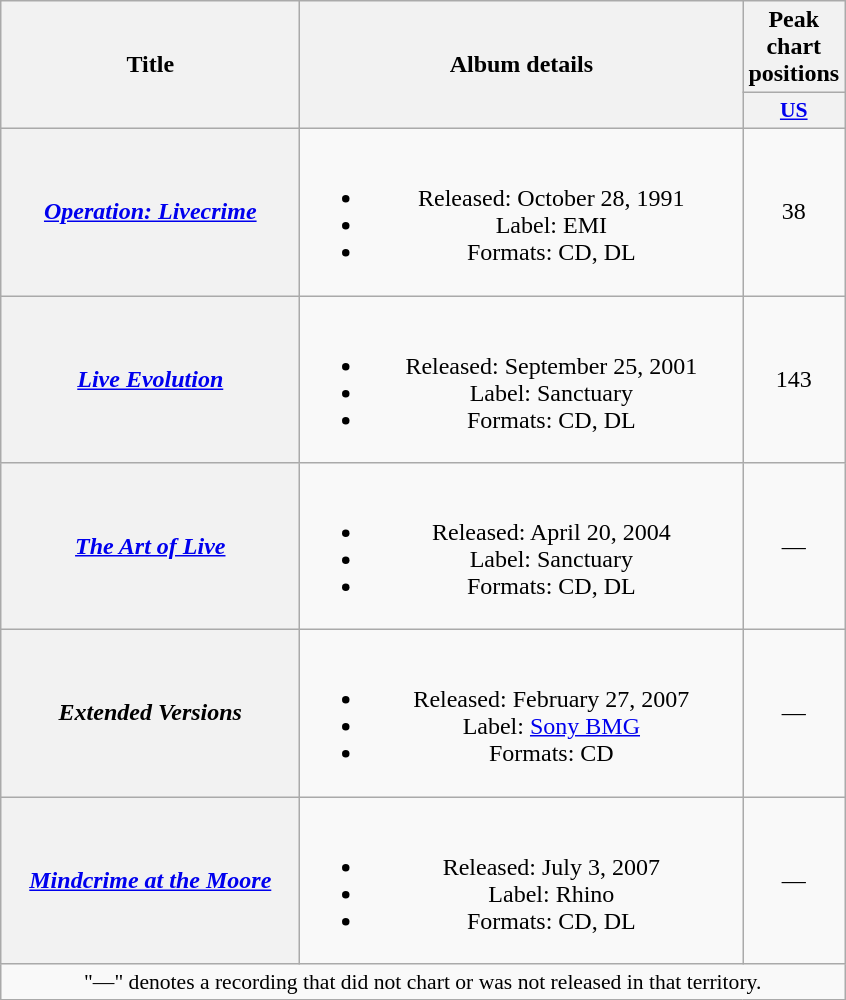<table class="wikitable plainrowheaders" style="text-align:center;">
<tr>
<th scope="col" rowspan="2" style="width:12em;">Title</th>
<th scope="col" rowspan="2" style="width:18em;">Album details</th>
<th scope="col" colspan="1">Peak chart positions</th>
</tr>
<tr>
<th scope="col" style="width:3em;font-size:90%;"><a href='#'>US</a><br></th>
</tr>
<tr>
<th scope="row"><em><a href='#'>Operation: Livecrime</a></em></th>
<td><br><ul><li>Released: October 28, 1991</li><li>Label: EMI</li><li>Formats: CD, DL</li></ul></td>
<td>38</td>
</tr>
<tr>
<th scope="row"><em><a href='#'>Live Evolution</a></em></th>
<td><br><ul><li>Released: September 25, 2001</li><li>Label: Sanctuary</li><li>Formats: CD, DL</li></ul></td>
<td>143</td>
</tr>
<tr>
<th scope="row"><em><a href='#'>The Art of Live</a></em></th>
<td><br><ul><li>Released: April 20, 2004</li><li>Label: Sanctuary</li><li>Formats: CD, DL</li></ul></td>
<td>—</td>
</tr>
<tr>
<th scope="row"><em>Extended Versions</em></th>
<td><br><ul><li>Released: February 27, 2007</li><li>Label: <a href='#'>Sony BMG</a></li><li>Formats: CD</li></ul></td>
<td>—</td>
</tr>
<tr>
<th scope="row"><em><a href='#'>Mindcrime at the Moore</a></em></th>
<td><br><ul><li>Released: July 3, 2007</li><li>Label: Rhino</li><li>Formats: CD, DL</li></ul></td>
<td>—</td>
</tr>
<tr>
<td colspan="6" style="font-size:90%">"—" denotes a recording that did not chart or was not released in that territory.</td>
</tr>
</table>
